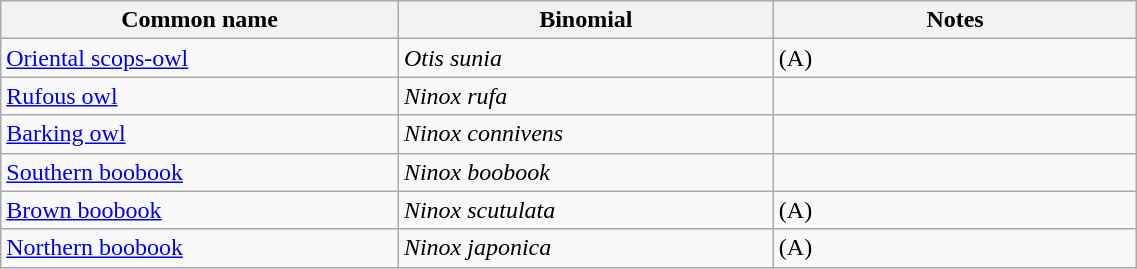<table style="width:60%;" class="wikitable">
<tr>
<th width=35%>Common name</th>
<th width=33%>Binomial</th>
<th width=32%>Notes</th>
</tr>
<tr>
<td><a href='#'>Oriental scops-owl</a></td>
<td><em>Otis sunia</em></td>
<td>(A)</td>
</tr>
<tr>
<td><a href='#'>Rufous owl</a></td>
<td><em>Ninox rufa</em></td>
<td></td>
</tr>
<tr>
<td><a href='#'>Barking owl</a></td>
<td><em>Ninox connivens</em></td>
<td></td>
</tr>
<tr>
<td><a href='#'>Southern boobook</a></td>
<td><em>Ninox boobook</em></td>
<td></td>
</tr>
<tr>
<td><a href='#'>Brown boobook</a></td>
<td><em>Ninox scutulata</em></td>
<td>(A)</td>
</tr>
<tr>
<td><a href='#'>Northern boobook</a></td>
<td><em>Ninox japonica</em></td>
<td>(A)</td>
</tr>
</table>
